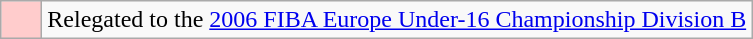<table class="wikitable">
<tr>
<td bgcolor=#ffcccc width=20px></td>
<td>Relegated to the <a href='#'>2006 FIBA Europe Under-16 Championship Division B</a></td>
</tr>
</table>
